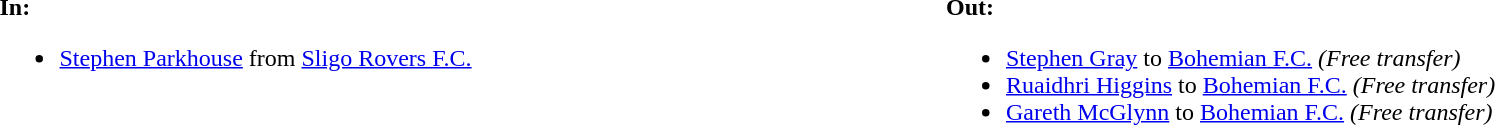<table>
<tr>
<td valign="top" width="20%"><br><strong>In:</strong><ul><li> <a href='#'>Stephen Parkhouse</a> from <a href='#'>Sligo Rovers F.C.</a></li></ul></td>
<td valign="top" width="20%"><br><strong>Out:</strong><ul><li> <a href='#'>Stephen Gray</a> to <a href='#'>Bohemian F.C.</a>  <em>(Free transfer)</em></li><li> <a href='#'>Ruaidhri Higgins</a> to <a href='#'>Bohemian F.C.</a>  <em>(Free transfer)</em></li><li> <a href='#'>Gareth McGlynn</a> to <a href='#'>Bohemian F.C.</a> <em>(Free transfer)</em></li></ul></td>
</tr>
</table>
